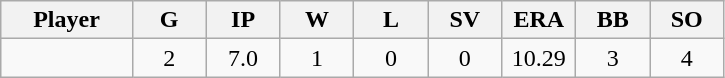<table class="wikitable sortable">
<tr>
<th bgcolor="#DDDDFF" width="16%">Player</th>
<th bgcolor="#DDDDFF" width="9%">G</th>
<th bgcolor="#DDDDFF" width="9%">IP</th>
<th bgcolor="#DDDDFF" width="9%">W</th>
<th bgcolor="#DDDDFF" width="9%">L</th>
<th bgcolor="#DDDDFF" width="9%">SV</th>
<th bgcolor="#DDDDFF" width="9%">ERA</th>
<th bgcolor="#DDDDFF" width="9%">BB</th>
<th bgcolor="#DDDDFF" width="9%">SO</th>
</tr>
<tr align="center">
<td></td>
<td>2</td>
<td>7.0</td>
<td>1</td>
<td>0</td>
<td>0</td>
<td>10.29</td>
<td>3</td>
<td>4</td>
</tr>
</table>
